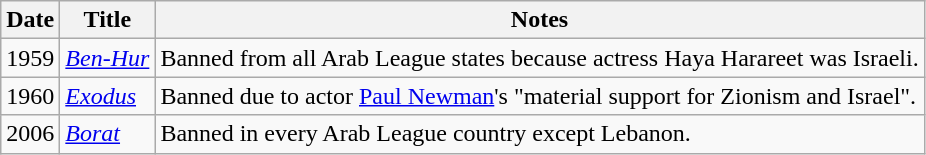<table class="wikitable sortable">
<tr>
<th>Date</th>
<th>Title</th>
<th>Notes</th>
</tr>
<tr>
<td>1959</td>
<td><em><a href='#'>Ben-Hur</a></em></td>
<td>Banned from all Arab League states because actress Haya Harareet was Israeli.</td>
</tr>
<tr>
<td>1960</td>
<td><em><a href='#'>Exodus</a></em></td>
<td>Banned due to actor <a href='#'>Paul Newman</a>'s "material support for Zionism and Israel".</td>
</tr>
<tr>
<td>2006</td>
<td><em><a href='#'>Borat</a></em></td>
<td>Banned in every Arab League country except Lebanon.</td>
</tr>
</table>
